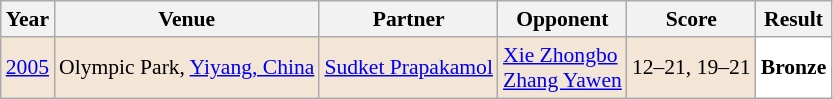<table class="sortable wikitable" style="font-size: 90%;">
<tr>
<th>Year</th>
<th>Venue</th>
<th>Partner</th>
<th>Opponent</th>
<th>Score</th>
<th>Result</th>
</tr>
<tr style="background:#F3E6D7">
<td align="center"><a href='#'>2005</a></td>
<td align="left">Olympic Park, <a href='#'>Yiyang, China</a></td>
<td align="left"> <a href='#'>Sudket Prapakamol</a></td>
<td align="left"> <a href='#'>Xie Zhongbo</a> <br>  <a href='#'>Zhang Yawen</a></td>
<td align="left">12–21, 19–21</td>
<td style="text-align:left; background:white"> <strong>Bronze</strong></td>
</tr>
</table>
